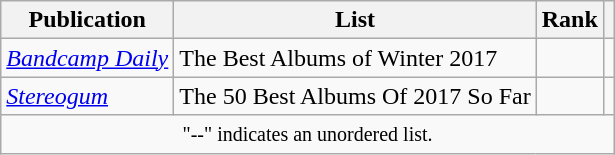<table class="sortable wikitable">
<tr>
<th>Publication</th>
<th>List</th>
<th>Rank</th>
<th class="unsortable"></th>
</tr>
<tr>
<td><em><a href='#'>Bandcamp Daily</a></em></td>
<td>The Best Albums of Winter 2017</td>
<td></td>
<td></td>
</tr>
<tr>
<td><em><a href='#'>Stereogum</a></em></td>
<td>The 50 Best Albums Of 2017 So Far</td>
<td></td>
<td></td>
</tr>
<tr>
<td colspan=4 style="text-align:center;"><small>"--" indicates an unordered list.</small></td>
</tr>
</table>
